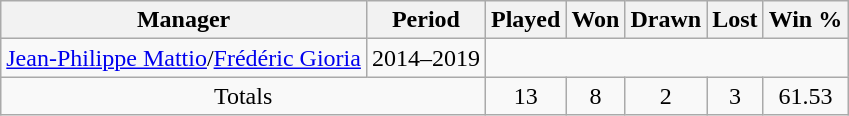<table class="wikitable sortable" style="text-align:center;">
<tr>
<th>Manager</th>
<th>Period</th>
<th>Played</th>
<th>Won</th>
<th>Drawn</th>
<th>Lost</th>
<th>Win %</th>
</tr>
<tr>
<td style="text-align: left;"> <a href='#'>Jean-Philippe Mattio</a>/<a href='#'>Frédéric Gioria</a></td>
<td>2014–2019<br></td>
</tr>
<tr>
<td colspan="2">Totals</td>
<td>13</td>
<td>8</td>
<td>2</td>
<td>3</td>
<td>61.53</td>
</tr>
</table>
